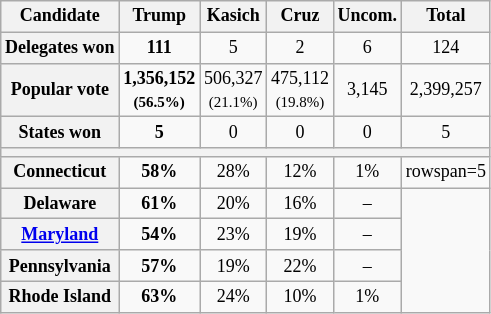<table class="wikitable" style="font-size:12px; text-align: center;">
<tr>
<th>Candidate</th>
<th><strong>Trump</strong></th>
<th>Kasich</th>
<th>Cruz</th>
<th>Uncom.</th>
<th>Total</th>
</tr>
<tr>
<th>Delegates won</th>
<td><strong>111</strong></td>
<td> 5</td>
<td> 2</td>
<td> 6</td>
<td>124</td>
</tr>
<tr>
<th>Popular vote</th>
<td><strong>1,356,152<br><small>(56.5%)</small></strong></td>
<td> 506,327<br><small>(21.1%)</small></td>
<td> 475,112<br><small>(19.8%)</small></td>
<td> 3,145  </td>
<td>2,399,257 </td>
</tr>
<tr>
<th>States won</th>
<td><strong>5</strong></td>
<td> 0</td>
<td> 0</td>
<td> 0</td>
<td>5</td>
</tr>
<tr>
<th colspan="6"></th>
</tr>
<tr>
<th>Connecticut</th>
<td><strong>58%</strong></td>
<td>28%</td>
<td>12%</td>
<td>1%</td>
<td>rowspan=5 </td>
</tr>
<tr>
<th>Delaware</th>
<td><strong>61%</strong></td>
<td>20%</td>
<td>16%</td>
<td> –</td>
</tr>
<tr>
<th><a href='#'>Maryland</a></th>
<td><strong>54%</strong></td>
<td>23%</td>
<td>19%</td>
<td> –</td>
</tr>
<tr>
<th>Pennsylvania</th>
<td><strong>57%</strong></td>
<td>19%</td>
<td>22%</td>
<td> –</td>
</tr>
<tr>
<th>Rhode Island</th>
<td><strong>63%</strong></td>
<td>24%</td>
<td>10%</td>
<td>1%</td>
</tr>
</table>
